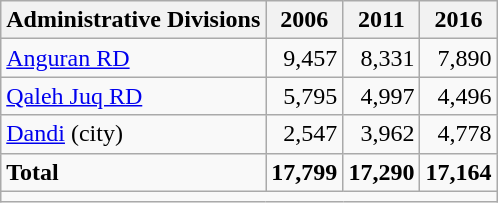<table class="wikitable">
<tr>
<th>Administrative Divisions</th>
<th>2006</th>
<th>2011</th>
<th>2016</th>
</tr>
<tr>
<td><a href='#'>Anguran RD</a></td>
<td style="text-align: right;">9,457</td>
<td style="text-align: right;">8,331</td>
<td style="text-align: right;">7,890</td>
</tr>
<tr>
<td><a href='#'>Qaleh Juq RD</a></td>
<td style="text-align: right;">5,795</td>
<td style="text-align: right;">4,997</td>
<td style="text-align: right;">4,496</td>
</tr>
<tr>
<td><a href='#'>Dandi</a> (city)</td>
<td style="text-align: right;">2,547</td>
<td style="text-align: right;">3,962</td>
<td style="text-align: right;">4,778</td>
</tr>
<tr>
<td><strong>Total</strong></td>
<td style="text-align: right;"><strong>17,799</strong></td>
<td style="text-align: right;"><strong>17,290</strong></td>
<td style="text-align: right;"><strong>17,164</strong></td>
</tr>
<tr>
<td colspan=4></td>
</tr>
</table>
